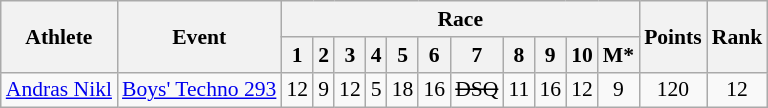<table class="wikitable" border="1" style="font-size:90%">
<tr>
<th rowspan=2>Athlete</th>
<th rowspan=2>Event</th>
<th colspan=11>Race</th>
<th rowspan=2>Points</th>
<th rowspan=2>Rank</th>
</tr>
<tr>
<th>1</th>
<th>2</th>
<th>3</th>
<th>4</th>
<th>5</th>
<th>6</th>
<th>7</th>
<th>8</th>
<th>9</th>
<th>10</th>
<th>M*</th>
</tr>
<tr>
<td><a href='#'>Andras Nikl</a></td>
<td><a href='#'>Boys' Techno 293</a></td>
<td align=center>12</td>
<td align=center>9</td>
<td align=center>12</td>
<td align=center>5</td>
<td align=center>18</td>
<td align=center>16</td>
<td align=center><s>DSQ</s></td>
<td align=center>11</td>
<td align=center>16</td>
<td align=center>12</td>
<td align=center>9</td>
<td align=center>120</td>
<td align=center>12</td>
</tr>
</table>
